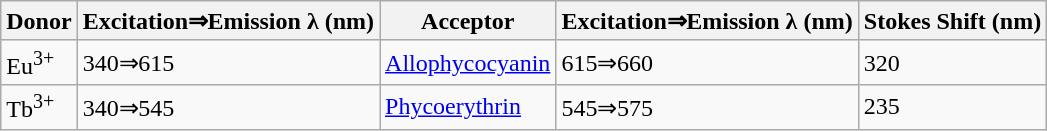<table class="wikitable" |align="center" |+ Life Science lanthanide Donor-Acceptor pairings>
<tr>
<th>Donor</th>
<th>Excitation⇒Emission λ (nm)</th>
<th>Acceptor</th>
<th>Excitation⇒Emission λ (nm)</th>
<th>Stokes Shift (nm)</th>
</tr>
<tr>
<td>Eu<sup>3+</sup></td>
<td>340⇒615</td>
<td><a href='#'>Allophycocyanin</a></td>
<td>615⇒660</td>
<td>320</td>
</tr>
<tr>
<td>Tb<sup>3+</sup></td>
<td>340⇒545</td>
<td><a href='#'>Phycoerythrin</a></td>
<td>545⇒575</td>
<td>235</td>
</tr>
</table>
